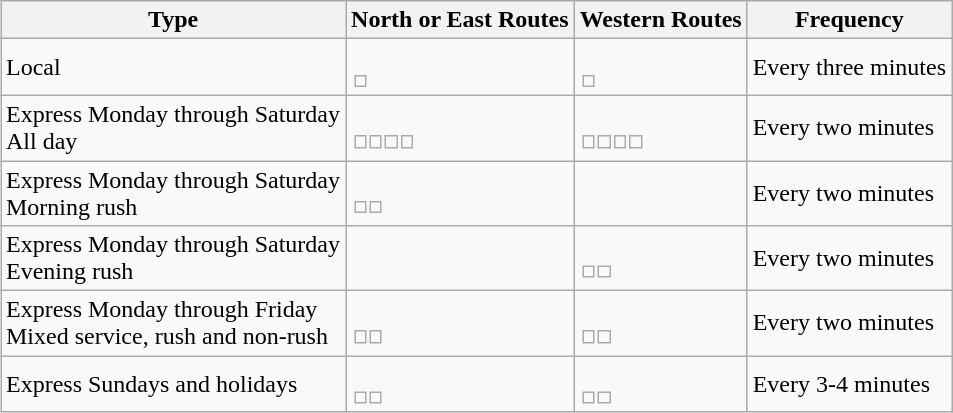<table class="wikitable" style="margin-left: auto; margin-right: auto; border: none;">
<tr>
<th>Type</th>
<th>North or East Routes</th>
<th>Western Routes</th>
<th>Frequency</th>
</tr>
<tr>
<td>Local</td>
<td><br><table style="border:0px;">
<tr>
<td></td>
</tr>
</table>
</td>
<td><br><table style="border:0px;">
<tr>
<td></td>
</tr>
</table>
</td>
<td>Every three minutes</td>
</tr>
<tr>
<td>Express Monday through Saturday<br>All day</td>
<td><br><table style="border:0px;">
<tr>
<td></td>
<td></td>
<td></td>
<td></td>
</tr>
</table>
</td>
<td><br><table style="border:0px;">
<tr>
<td></td>
<td></td>
<td></td>
<td></td>
</tr>
</table>
</td>
<td>Every two minutes</td>
</tr>
<tr>
<td>Express Monday through Saturday<br>Morning rush</td>
<td><br><table style="border:0px;">
<tr>
<td></td>
<td></td>
</tr>
</table>
</td>
<td></td>
<td>Every two minutes</td>
</tr>
<tr>
<td>Express Monday through Saturday<br>Evening rush</td>
<td></td>
<td><br><table style="border:0px;">
<tr>
<td></td>
<td></td>
</tr>
</table>
</td>
<td>Every two minutes</td>
</tr>
<tr>
<td>Express Monday through Friday<br>Mixed service, rush and non-rush</td>
<td><br><table style="border:0px;">
<tr>
<td></td>
<td></td>
</tr>
</table>
</td>
<td><br><table style="border:0px;">
<tr>
<td></td>
<td></td>
</tr>
</table>
</td>
<td>Every two minutes</td>
</tr>
<tr>
<td>Express Sundays and holidays</td>
<td><br><table style="border:0px;">
<tr>
<td></td>
<td></td>
</tr>
</table>
</td>
<td><br><table style="border:0px;">
<tr>
<td></td>
<td></td>
</tr>
</table>
</td>
<td>Every 3-4 minutes</td>
</tr>
</table>
